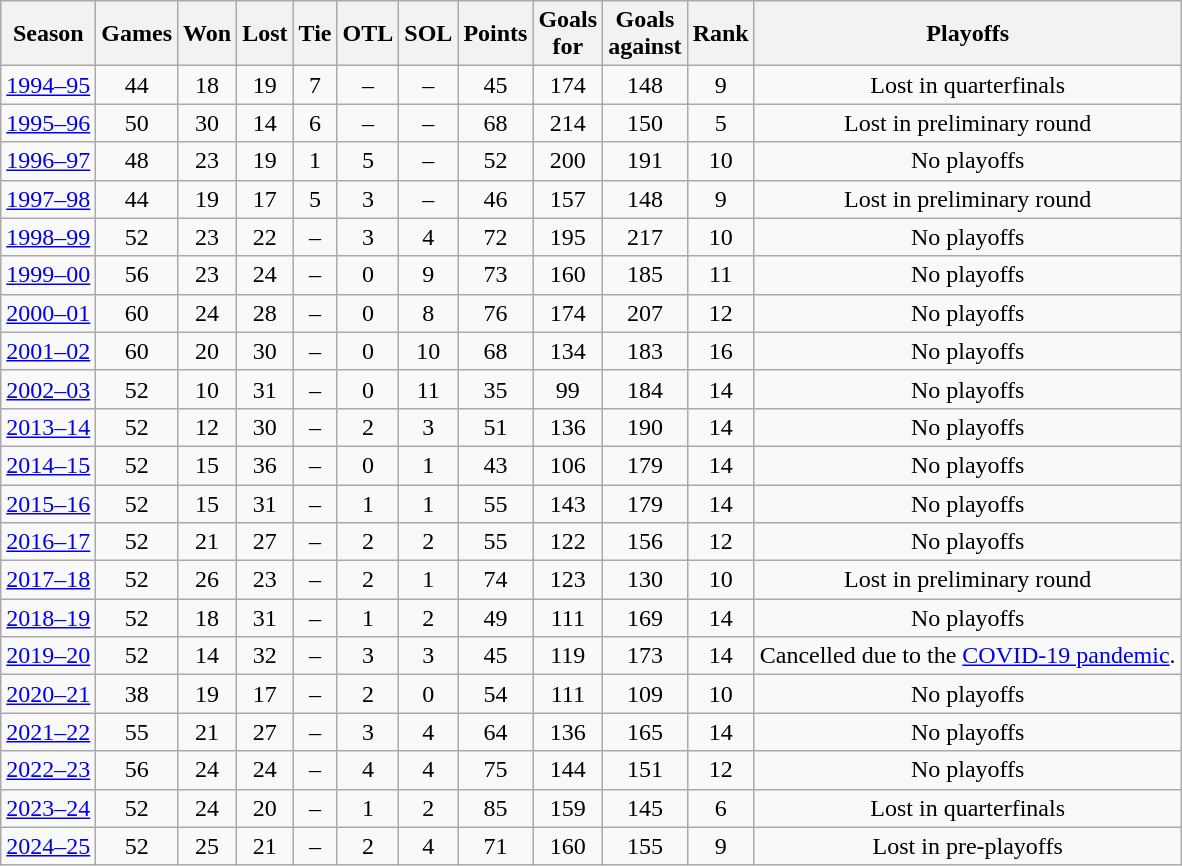<table class="wikitable" style="text-align:center">
<tr>
<th>Season</th>
<th>Games</th>
<th>Won</th>
<th>Lost</th>
<th>Tie</th>
<th>OTL</th>
<th>SOL</th>
<th>Points</th>
<th>Goals<br>for</th>
<th>Goals<br>against</th>
<th>Rank</th>
<th>Playoffs</th>
</tr>
<tr>
<td><a href='#'>1994–95</a></td>
<td>44</td>
<td>18</td>
<td>19</td>
<td>7</td>
<td>–</td>
<td>–</td>
<td>45</td>
<td>174</td>
<td>148</td>
<td>9</td>
<td>Lost in quarterfinals</td>
</tr>
<tr>
<td><a href='#'>1995–96</a></td>
<td>50</td>
<td>30</td>
<td>14</td>
<td>6</td>
<td>–</td>
<td>–</td>
<td>68</td>
<td>214</td>
<td>150</td>
<td>5</td>
<td>Lost in preliminary round</td>
</tr>
<tr>
<td><a href='#'>1996–97</a></td>
<td>48</td>
<td>23</td>
<td>19</td>
<td>1</td>
<td>5</td>
<td>–</td>
<td>52</td>
<td>200</td>
<td>191</td>
<td>10</td>
<td>No playoffs</td>
</tr>
<tr>
<td><a href='#'>1997–98</a></td>
<td>44</td>
<td>19</td>
<td>17</td>
<td>5</td>
<td>3</td>
<td>–</td>
<td>46</td>
<td>157</td>
<td>148</td>
<td>9</td>
<td>Lost in preliminary round</td>
</tr>
<tr>
<td><a href='#'>1998–99</a></td>
<td>52</td>
<td>23</td>
<td>22</td>
<td>–</td>
<td>3</td>
<td>4</td>
<td>72</td>
<td>195</td>
<td>217</td>
<td>10</td>
<td>No playoffs</td>
</tr>
<tr>
<td><a href='#'>1999–00</a></td>
<td>56</td>
<td>23</td>
<td>24</td>
<td>–</td>
<td>0</td>
<td>9</td>
<td>73</td>
<td>160</td>
<td>185</td>
<td>11</td>
<td>No playoffs</td>
</tr>
<tr>
<td><a href='#'>2000–01</a></td>
<td>60</td>
<td>24</td>
<td>28</td>
<td>–</td>
<td>0</td>
<td>8</td>
<td>76</td>
<td>174</td>
<td>207</td>
<td>12</td>
<td>No playoffs</td>
</tr>
<tr>
<td><a href='#'>2001–02</a></td>
<td>60</td>
<td>20</td>
<td>30</td>
<td>–</td>
<td>0</td>
<td>10</td>
<td>68</td>
<td>134</td>
<td>183</td>
<td>16</td>
<td>No playoffs</td>
</tr>
<tr>
<td><a href='#'>2002–03</a></td>
<td>52</td>
<td>10</td>
<td>31</td>
<td>–</td>
<td>0</td>
<td>11</td>
<td>35</td>
<td>99</td>
<td>184</td>
<td>14</td>
<td>No playoffs</td>
</tr>
<tr>
<td><a href='#'>2013–14</a></td>
<td>52</td>
<td>12</td>
<td>30</td>
<td>–</td>
<td>2</td>
<td>3</td>
<td>51</td>
<td>136</td>
<td>190</td>
<td>14</td>
<td>No playoffs</td>
</tr>
<tr>
<td><a href='#'>2014–15</a></td>
<td>52</td>
<td>15</td>
<td>36</td>
<td>–</td>
<td>0</td>
<td>1</td>
<td>43</td>
<td>106</td>
<td>179</td>
<td>14</td>
<td>No playoffs</td>
</tr>
<tr>
<td><a href='#'>2015–16</a></td>
<td>52</td>
<td>15</td>
<td>31</td>
<td>–</td>
<td>1</td>
<td>1</td>
<td>55</td>
<td>143</td>
<td>179</td>
<td>14</td>
<td>No playoffs</td>
</tr>
<tr>
<td><a href='#'>2016–17</a></td>
<td>52</td>
<td>21</td>
<td>27</td>
<td>–</td>
<td>2</td>
<td>2</td>
<td>55</td>
<td>122</td>
<td>156</td>
<td>12</td>
<td>No playoffs</td>
</tr>
<tr>
<td><a href='#'>2017–18</a></td>
<td>52</td>
<td>26</td>
<td>23</td>
<td>–</td>
<td>2</td>
<td>1</td>
<td>74</td>
<td>123</td>
<td>130</td>
<td>10</td>
<td>Lost in preliminary round</td>
</tr>
<tr>
<td><a href='#'>2018–19</a></td>
<td>52</td>
<td>18</td>
<td>31</td>
<td>–</td>
<td>1</td>
<td>2</td>
<td>49</td>
<td>111</td>
<td>169</td>
<td>14</td>
<td>No playoffs</td>
</tr>
<tr>
<td><a href='#'>2019–20</a></td>
<td>52</td>
<td>14</td>
<td>32</td>
<td>–</td>
<td>3</td>
<td>3</td>
<td>45</td>
<td>119</td>
<td>173</td>
<td>14</td>
<td>Cancelled due to the <a href='#'>COVID-19 pandemic</a>.</td>
</tr>
<tr>
<td><a href='#'>2020–21</a></td>
<td>38</td>
<td>19</td>
<td>17</td>
<td>–</td>
<td>2</td>
<td>0</td>
<td>54</td>
<td>111</td>
<td>109</td>
<td>10</td>
<td>No playoffs</td>
</tr>
<tr>
<td><a href='#'>2021–22</a></td>
<td>55</td>
<td>21</td>
<td>27</td>
<td>–</td>
<td>3</td>
<td>4</td>
<td>64</td>
<td>136</td>
<td>165</td>
<td>14</td>
<td>No playoffs</td>
</tr>
<tr>
<td><a href='#'>2022–23</a></td>
<td>56</td>
<td>24</td>
<td>24</td>
<td>–</td>
<td>4</td>
<td>4</td>
<td>75</td>
<td>144</td>
<td>151</td>
<td>12</td>
<td>No playoffs</td>
</tr>
<tr>
<td><a href='#'>2023–24</a></td>
<td>52</td>
<td>24</td>
<td>20</td>
<td>–</td>
<td>1</td>
<td>2</td>
<td>85</td>
<td>159</td>
<td>145</td>
<td>6</td>
<td>Lost in quarterfinals</td>
</tr>
<tr>
<td><a href='#'>2024–25</a></td>
<td>52</td>
<td>25</td>
<td>21</td>
<td>–</td>
<td>2</td>
<td>4</td>
<td>71</td>
<td>160</td>
<td>155</td>
<td>9</td>
<td>Lost in pre-playoffs</td>
</tr>
</table>
